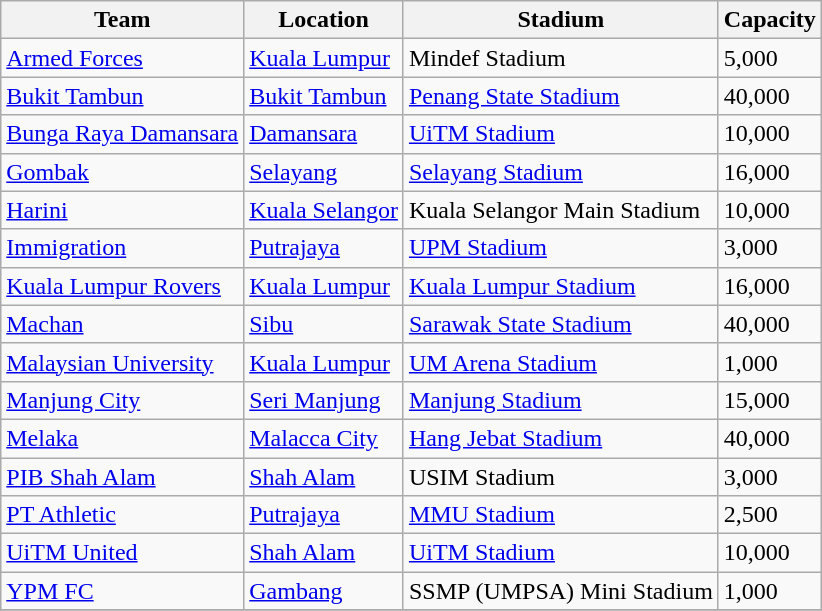<table class="wikitable sortable">
<tr>
<th>Team</th>
<th>Location</th>
<th>Stadium</th>
<th>Capacity</th>
</tr>
<tr>
<td><a href='#'>Armed Forces</a></td>
<td><a href='#'>Kuala Lumpur</a></td>
<td>Mindef Stadium</td>
<td>5,000</td>
</tr>
<tr>
<td><a href='#'>Bukit Tambun</a></td>
<td><a href='#'>Bukit Tambun</a></td>
<td><a href='#'>Penang State Stadium</a></td>
<td>40,000</td>
</tr>
<tr>
<td><a href='#'>Bunga Raya Damansara</a></td>
<td><a href='#'>Damansara</a></td>
<td><a href='#'>UiTM Stadium</a></td>
<td>10,000</td>
</tr>
<tr>
<td><a href='#'>Gombak</a></td>
<td><a href='#'>Selayang</a></td>
<td><a href='#'>Selayang Stadium</a></td>
<td>16,000</td>
</tr>
<tr>
<td><a href='#'>Harini</a></td>
<td><a href='#'>Kuala Selangor</a></td>
<td>Kuala Selangor Main Stadium</td>
<td>10,000</td>
</tr>
<tr>
<td><a href='#'>Immigration</a></td>
<td><a href='#'>Putrajaya</a></td>
<td><a href='#'>UPM Stadium</a></td>
<td>3,000</td>
</tr>
<tr>
<td><a href='#'>Kuala Lumpur Rovers</a></td>
<td><a href='#'>Kuala Lumpur</a></td>
<td><a href='#'>Kuala Lumpur Stadium</a></td>
<td>16,000</td>
</tr>
<tr>
<td><a href='#'>Machan</a></td>
<td><a href='#'>Sibu</a></td>
<td><a href='#'>Sarawak State Stadium</a></td>
<td>40,000</td>
</tr>
<tr>
<td><a href='#'>Malaysian University</a></td>
<td><a href='#'>Kuala Lumpur</a></td>
<td><a href='#'>UM Arena Stadium</a></td>
<td>1,000</td>
</tr>
<tr>
<td><a href='#'>Manjung City</a></td>
<td><a href='#'>Seri Manjung</a></td>
<td><a href='#'>Manjung Stadium</a></td>
<td>15,000</td>
</tr>
<tr>
<td><a href='#'>Melaka</a></td>
<td><a href='#'>Malacca City</a></td>
<td><a href='#'>Hang Jebat Stadium</a></td>
<td>40,000</td>
</tr>
<tr>
<td><a href='#'>PIB Shah Alam</a></td>
<td><a href='#'>Shah Alam</a></td>
<td>USIM Stadium</td>
<td>3,000</td>
</tr>
<tr>
<td><a href='#'>PT Athletic</a></td>
<td><a href='#'>Putrajaya</a></td>
<td><a href='#'>MMU Stadium</a></td>
<td>2,500</td>
</tr>
<tr>
<td><a href='#'>UiTM United</a></td>
<td><a href='#'>Shah Alam</a></td>
<td><a href='#'>UiTM Stadium</a></td>
<td>10,000</td>
</tr>
<tr>
<td><a href='#'>YPM FC</a></td>
<td><a href='#'>Gambang</a></td>
<td>SSMP (UMPSA) Mini Stadium</td>
<td>1,000</td>
</tr>
<tr>
</tr>
</table>
